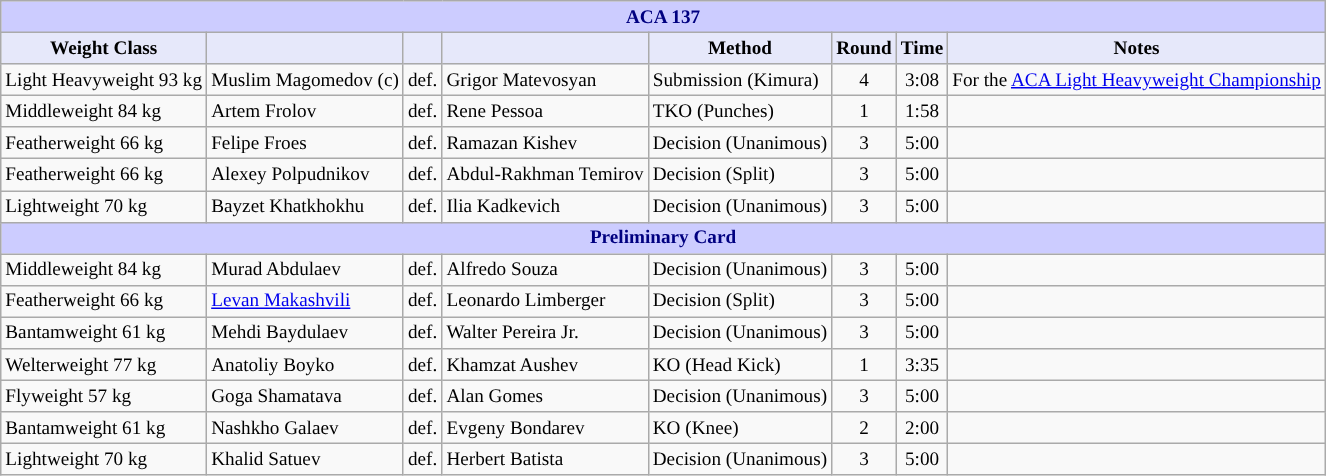<table class="wikitable" style="font-size: 80%;">
<tr>
<th colspan="8" style="background-color: #ccf; color: #000080; text-align: center;"><strong>ACA 137</strong></th>
</tr>
<tr>
<th colspan="1" style="background-color: #E6E8FA; color: #000000; text-align: center;">Weight Class</th>
<th colspan="1" style="background-color: #E6E8FA; color: #000000; text-align: center;"></th>
<th colspan="1" style="background-color: #E6E8FA; color: #000000; text-align: center;"></th>
<th colspan="1" style="background-color: #E6E8FA; color: #000000; text-align: center;"></th>
<th colspan="1" style="background-color: #E6E8FA; color: #000000; text-align: center;">Method</th>
<th colspan="1" style="background-color: #E6E8FA; color: #000000; text-align: center;">Round</th>
<th colspan="1" style="background-color: #E6E8FA; color: #000000; text-align: center;">Time</th>
<th colspan="1" style="background-color: #E6E8FA; color: #000000; text-align: center;">Notes</th>
</tr>
<tr>
<td>Light Heavyweight 93 kg</td>
<td> Muslim Magomedov (c)</td>
<td>def.</td>
<td> Grigor Matevosyan</td>
<td>Submission (Kimura)</td>
<td align=center>4</td>
<td align=center>3:08</td>
<td>For the <a href='#'>ACA Light Heavyweight Championship</a></td>
</tr>
<tr>
<td>Middleweight 84 kg</td>
<td> Artem Frolov</td>
<td>def.</td>
<td> Rene Pessoa</td>
<td>TKO (Punches)</td>
<td align=center>1</td>
<td align=center>1:58</td>
<td></td>
</tr>
<tr>
<td>Featherweight 66 kg</td>
<td> Felipe Froes</td>
<td>def.</td>
<td> Ramazan Kishev</td>
<td>Decision (Unanimous)</td>
<td align=center>3</td>
<td align=center>5:00</td>
<td></td>
</tr>
<tr>
<td>Featherweight 66 kg</td>
<td> Alexey Polpudnikov</td>
<td>def.</td>
<td> Abdul-Rakhman Temirov</td>
<td>Decision (Split)</td>
<td align=center>3</td>
<td align=center>5:00</td>
<td></td>
</tr>
<tr>
<td>Lightweight 70 kg</td>
<td> Bayzet Khatkhokhu</td>
<td>def.</td>
<td> Ilia Kadkevich</td>
<td>Decision (Unanimous)</td>
<td align=center>3</td>
<td align=center>5:00</td>
<td></td>
</tr>
<tr>
<th colspan="8" style="background-color: #ccf; color: #000080; text-align: center;"><strong>Preliminary Card</strong></th>
</tr>
<tr>
<td>Middleweight 84 kg</td>
<td> Murad Abdulaev</td>
<td>def.</td>
<td> Alfredo Souza</td>
<td>Decision (Unanimous)</td>
<td align=center>3</td>
<td align=center>5:00</td>
<td></td>
</tr>
<tr>
<td>Featherweight 66 kg</td>
<td> <a href='#'>Levan Makashvili</a></td>
<td>def.</td>
<td> Leonardo Limberger</td>
<td>Decision (Split)</td>
<td align=center>3</td>
<td align=center>5:00</td>
<td></td>
</tr>
<tr>
<td>Bantamweight 61 kg</td>
<td> Mehdi Baydulaev</td>
<td>def.</td>
<td> Walter Pereira Jr.</td>
<td>Decision (Unanimous)</td>
<td align=center>3</td>
<td align=center>5:00</td>
<td></td>
</tr>
<tr>
<td>Welterweight 77 kg</td>
<td> Anatoliy Boyko</td>
<td>def.</td>
<td> Khamzat Aushev</td>
<td>KO (Head Kick)</td>
<td align=center>1</td>
<td align=center>3:35</td>
<td></td>
</tr>
<tr>
<td>Flyweight 57 kg</td>
<td> Goga Shamatava</td>
<td>def.</td>
<td> Alan Gomes</td>
<td>Decision (Unanimous)</td>
<td align=center>3</td>
<td align=center>5:00</td>
<td></td>
</tr>
<tr>
<td>Bantamweight 61 kg</td>
<td> Nashkho Galaev</td>
<td>def.</td>
<td> Evgeny Bondarev</td>
<td>KO (Knee)</td>
<td align=center>2</td>
<td align="center">2:00</td>
<td></td>
</tr>
<tr>
<td>Lightweight 70 kg</td>
<td> Khalid Satuev</td>
<td>def.</td>
<td> Herbert Batista</td>
<td>Decision (Unanimous)</td>
<td align=center>3</td>
<td align=center>5:00</td>
<td></td>
</tr>
</table>
